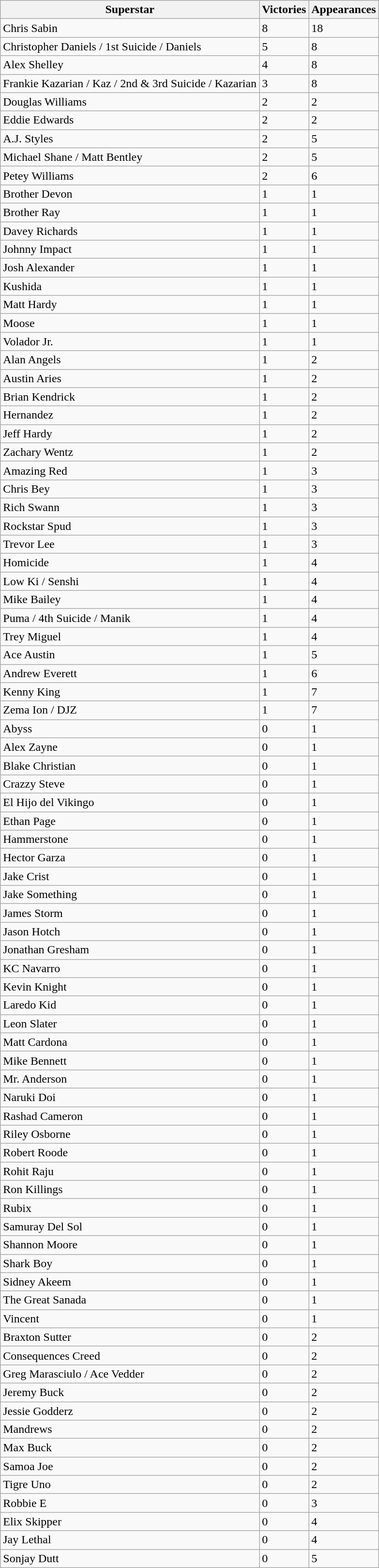<table class="wikitable sortable">
<tr>
<th>Superstar</th>
<th>Victories</th>
<th>Appearances</th>
</tr>
<tr>
<td>Chris Sabin</td>
<td>8</td>
<td>18</td>
</tr>
<tr>
<td>Christopher Daniels / 1st Suicide / Daniels</td>
<td>5</td>
<td>8</td>
</tr>
<tr>
<td>Alex Shelley</td>
<td>4</td>
<td>8</td>
</tr>
<tr>
<td>Frankie Kazarian / Kaz / 2nd & 3rd Suicide / Kazarian</td>
<td>3</td>
<td>8</td>
</tr>
<tr>
<td>Douglas Williams</td>
<td>2</td>
<td>2</td>
</tr>
<tr>
<td>Eddie Edwards</td>
<td>2</td>
<td>2</td>
</tr>
<tr>
<td>A.J. Styles</td>
<td>2</td>
<td>5</td>
</tr>
<tr>
<td>Michael Shane / Matt Bentley</td>
<td>2</td>
<td>5</td>
</tr>
<tr>
<td>Petey Williams</td>
<td>2</td>
<td>6</td>
</tr>
<tr>
<td>Brother Devon</td>
<td>1</td>
<td>1</td>
</tr>
<tr>
<td>Brother Ray</td>
<td>1</td>
<td>1</td>
</tr>
<tr>
<td>Davey Richards</td>
<td>1</td>
<td>1</td>
</tr>
<tr>
<td>Johnny Impact</td>
<td>1</td>
<td>1</td>
</tr>
<tr>
<td>Josh Alexander</td>
<td>1</td>
<td>1</td>
</tr>
<tr>
<td>Kushida</td>
<td>1</td>
<td>1</td>
</tr>
<tr>
<td>Matt Hardy</td>
<td>1</td>
<td>1</td>
</tr>
<tr>
<td>Moose</td>
<td>1</td>
<td>1</td>
</tr>
<tr>
<td>Volador Jr.</td>
<td>1</td>
<td>1</td>
</tr>
<tr>
<td>Alan Angels</td>
<td>1</td>
<td>2</td>
</tr>
<tr>
<td>Austin Aries</td>
<td>1</td>
<td>2</td>
</tr>
<tr>
<td>Brian Kendrick</td>
<td>1</td>
<td>2</td>
</tr>
<tr>
<td>Hernandez</td>
<td>1</td>
<td>2</td>
</tr>
<tr>
<td>Jeff Hardy</td>
<td>1</td>
<td>2</td>
</tr>
<tr>
<td>Zachary Wentz</td>
<td>1</td>
<td>2</td>
</tr>
<tr>
<td>Amazing Red</td>
<td>1</td>
<td>3</td>
</tr>
<tr>
<td>Chris Bey</td>
<td>1</td>
<td>3</td>
</tr>
<tr>
<td>Rich Swann</td>
<td>1</td>
<td>3</td>
</tr>
<tr>
<td>Rockstar Spud</td>
<td>1</td>
<td>3</td>
</tr>
<tr>
<td>Trevor Lee</td>
<td>1</td>
<td>3</td>
</tr>
<tr>
<td>Homicide</td>
<td>1</td>
<td>4</td>
</tr>
<tr>
<td>Low Ki / Senshi</td>
<td>1</td>
<td>4</td>
</tr>
<tr>
<td>Mike Bailey</td>
<td>1</td>
<td>4</td>
</tr>
<tr>
<td>Puma / 4th Suicide / Manik</td>
<td>1</td>
<td>4</td>
</tr>
<tr>
<td>Trey Miguel</td>
<td>1</td>
<td>4</td>
</tr>
<tr>
<td>Ace Austin</td>
<td>1</td>
<td>5</td>
</tr>
<tr>
<td>Andrew Everett</td>
<td>1</td>
<td>6</td>
</tr>
<tr>
<td>Kenny King</td>
<td>1</td>
<td>7</td>
</tr>
<tr>
<td>Zema Ion / DJZ</td>
<td>1</td>
<td>7</td>
</tr>
<tr>
<td>Abyss</td>
<td>0</td>
<td>1</td>
</tr>
<tr>
<td>Alex Zayne</td>
<td>0</td>
<td>1</td>
</tr>
<tr>
<td>Blake Christian</td>
<td>0</td>
<td>1</td>
</tr>
<tr>
<td>Crazzy Steve</td>
<td>0</td>
<td>1</td>
</tr>
<tr>
<td>El Hijo del Vikingo</td>
<td>0</td>
<td>1</td>
</tr>
<tr>
<td>Ethan Page</td>
<td>0</td>
<td>1</td>
</tr>
<tr>
<td>Hammerstone</td>
<td>0</td>
<td>1</td>
</tr>
<tr>
<td>Hector Garza</td>
<td>0</td>
<td>1</td>
</tr>
<tr>
<td>Jake Crist</td>
<td>0</td>
<td>1</td>
</tr>
<tr>
<td>Jake Something</td>
<td>0</td>
<td>1</td>
</tr>
<tr>
<td>James Storm</td>
<td>0</td>
<td>1</td>
</tr>
<tr>
<td>Jason Hotch</td>
<td>0</td>
<td>1</td>
</tr>
<tr>
<td>Jonathan Gresham</td>
<td>0</td>
<td>1</td>
</tr>
<tr>
<td>KC Navarro</td>
<td>0</td>
<td>1</td>
</tr>
<tr>
<td>Kevin Knight</td>
<td>0</td>
<td>1</td>
</tr>
<tr>
<td>Laredo Kid</td>
<td>0</td>
<td>1</td>
</tr>
<tr>
<td>Leon Slater</td>
<td>0</td>
<td>1</td>
</tr>
<tr>
<td>Matt Cardona</td>
<td>0</td>
<td>1</td>
</tr>
<tr>
<td>Mike Bennett</td>
<td>0</td>
<td>1</td>
</tr>
<tr>
<td>Mr. Anderson</td>
<td>0</td>
<td>1</td>
</tr>
<tr>
<td>Naruki Doi</td>
<td>0</td>
<td>1</td>
</tr>
<tr>
<td>Rashad Cameron</td>
<td>0</td>
<td>1</td>
</tr>
<tr>
<td>Riley Osborne</td>
<td>0</td>
<td>1</td>
</tr>
<tr>
<td>Robert Roode</td>
<td>0</td>
<td>1</td>
</tr>
<tr>
<td>Rohit Raju</td>
<td>0</td>
<td>1</td>
</tr>
<tr>
<td>Ron Killings</td>
<td>0</td>
<td>1</td>
</tr>
<tr>
<td>Rubix</td>
<td>0</td>
<td>1</td>
</tr>
<tr>
<td>Samuray Del Sol</td>
<td>0</td>
<td>1</td>
</tr>
<tr>
<td>Shannon Moore</td>
<td>0</td>
<td>1</td>
</tr>
<tr>
<td>Shark Boy</td>
<td>0</td>
<td>1</td>
</tr>
<tr>
<td>Sidney Akeem</td>
<td>0</td>
<td>1</td>
</tr>
<tr>
<td>The Great Sanada</td>
<td>0</td>
<td>1</td>
</tr>
<tr>
<td>Vincent</td>
<td>0</td>
<td>1</td>
</tr>
<tr>
<td>Braxton Sutter</td>
<td>0</td>
<td>2</td>
</tr>
<tr>
<td>Consequences Creed</td>
<td>0</td>
<td>2</td>
</tr>
<tr>
<td>Greg Marasciulo / Ace Vedder</td>
<td>0</td>
<td>2</td>
</tr>
<tr>
<td>Jeremy Buck</td>
<td>0</td>
<td>2</td>
</tr>
<tr>
<td>Jessie Godderz</td>
<td>0</td>
<td>2</td>
</tr>
<tr>
<td>Mandrews</td>
<td>0</td>
<td>2</td>
</tr>
<tr>
<td>Max Buck</td>
<td>0</td>
<td>2</td>
</tr>
<tr>
<td>Samoa Joe</td>
<td>0</td>
<td>2</td>
</tr>
<tr>
<td>Tigre Uno</td>
<td>0</td>
<td>2</td>
</tr>
<tr>
<td>Robbie E</td>
<td>0</td>
<td>3</td>
</tr>
<tr>
<td>Elix Skipper</td>
<td>0</td>
<td>4</td>
</tr>
<tr>
<td>Jay Lethal</td>
<td>0</td>
<td>4</td>
</tr>
<tr>
<td>Sonjay Dutt</td>
<td>0</td>
<td>5</td>
</tr>
</table>
